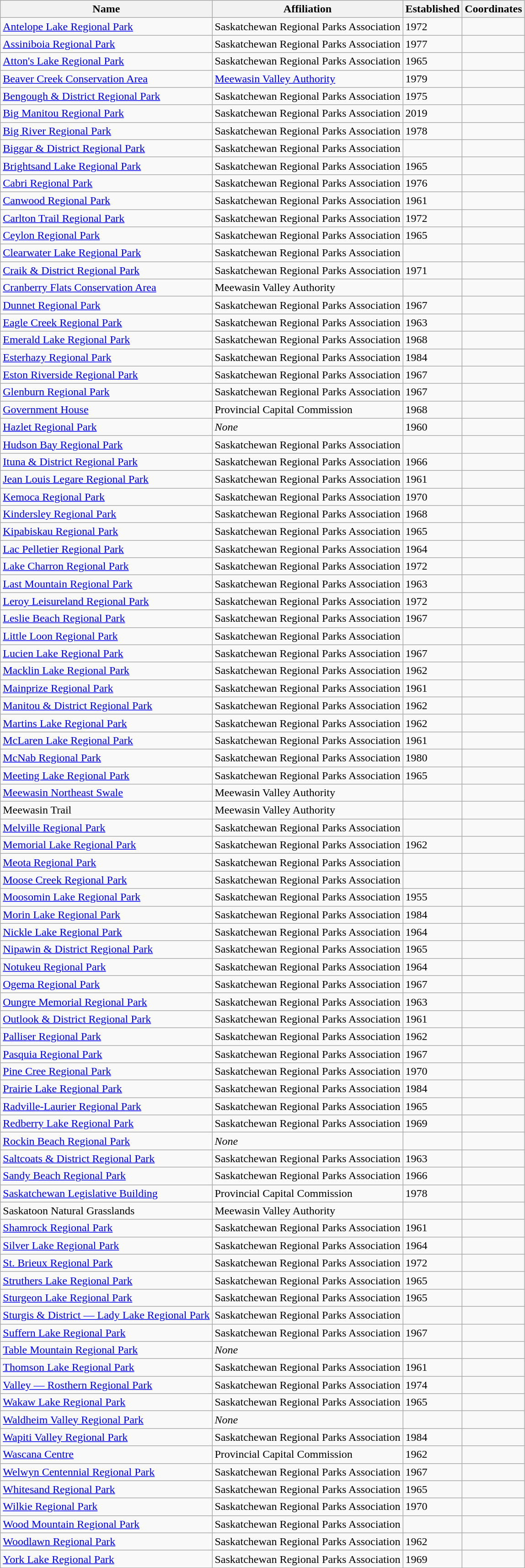<table class="wikitable">
<tr>
<th>Name</th>
<th>Affiliation</th>
<th>Established</th>
<th>Coordinates</th>
</tr>
<tr>
<td><a href='#'>Antelope Lake Regional Park</a></td>
<td>Saskatchewan Regional Parks Association</td>
<td>1972</td>
<td></td>
</tr>
<tr>
<td><a href='#'>Assiniboia Regional Park</a></td>
<td>Saskatchewan Regional Parks Association</td>
<td>1977</td>
<td></td>
</tr>
<tr>
<td><a href='#'>Atton's Lake Regional Park</a></td>
<td>Saskatchewan Regional Parks Association</td>
<td>1965</td>
<td></td>
</tr>
<tr>
<td><a href='#'>Beaver Creek Conservation Area</a></td>
<td><a href='#'>Meewasin Valley Authority</a></td>
<td>1979</td>
<td></td>
</tr>
<tr>
<td><a href='#'>Bengough & District Regional Park</a></td>
<td>Saskatchewan Regional Parks Association</td>
<td>1975</td>
<td></td>
</tr>
<tr>
<td><a href='#'>Big Manitou Regional Park</a></td>
<td>Saskatchewan Regional Parks Association</td>
<td>2019</td>
<td></td>
</tr>
<tr>
<td><a href='#'>Big River Regional Park</a></td>
<td>Saskatchewan Regional Parks Association</td>
<td>1978</td>
<td></td>
</tr>
<tr>
<td><a href='#'>Biggar & District Regional Park</a></td>
<td>Saskatchewan Regional Parks Association</td>
<td></td>
<td></td>
</tr>
<tr>
<td><a href='#'>Brightsand Lake Regional Park</a></td>
<td>Saskatchewan Regional Parks Association</td>
<td>1965</td>
<td></td>
</tr>
<tr>
<td><a href='#'>Cabri Regional Park</a></td>
<td>Saskatchewan Regional Parks Association</td>
<td>1976</td>
<td></td>
</tr>
<tr>
<td><a href='#'>Canwood Regional Park</a></td>
<td>Saskatchewan Regional Parks Association</td>
<td>1961</td>
<td></td>
</tr>
<tr>
<td><a href='#'>Carlton Trail Regional Park</a></td>
<td>Saskatchewan Regional Parks Association</td>
<td>1972</td>
<td></td>
</tr>
<tr>
<td><a href='#'>Ceylon Regional Park</a></td>
<td>Saskatchewan Regional Parks Association</td>
<td>1965</td>
<td></td>
</tr>
<tr>
<td><a href='#'>Clearwater Lake Regional Park</a></td>
<td>Saskatchewan Regional Parks Association</td>
<td></td>
<td></td>
</tr>
<tr>
<td><a href='#'>Craik & District Regional Park</a></td>
<td>Saskatchewan Regional Parks Association</td>
<td>1971</td>
<td></td>
</tr>
<tr>
<td><a href='#'>Cranberry Flats Conservation Area</a></td>
<td>Meewasin Valley Authority</td>
<td></td>
<td></td>
</tr>
<tr>
<td><a href='#'>Dunnet Regional Park</a></td>
<td>Saskatchewan Regional Parks Association</td>
<td>1967</td>
<td></td>
</tr>
<tr>
<td><a href='#'>Eagle Creek Regional Park</a></td>
<td>Saskatchewan Regional Parks Association</td>
<td>1963</td>
<td></td>
</tr>
<tr>
<td><a href='#'>Emerald Lake Regional Park</a></td>
<td>Saskatchewan Regional Parks Association</td>
<td>1968</td>
<td></td>
</tr>
<tr>
<td><a href='#'>Esterhazy Regional Park</a></td>
<td>Saskatchewan Regional Parks Association</td>
<td>1984</td>
<td></td>
</tr>
<tr>
<td><a href='#'>Eston Riverside Regional Park</a></td>
<td>Saskatchewan Regional Parks Association</td>
<td>1967</td>
<td></td>
</tr>
<tr>
<td><a href='#'>Glenburn Regional Park</a></td>
<td>Saskatchewan Regional Parks Association</td>
<td>1967</td>
<td></td>
</tr>
<tr>
<td><a href='#'>Government House</a></td>
<td>Provincial Capital Commission</td>
<td>1968</td>
<td></td>
</tr>
<tr>
<td><a href='#'>Hazlet Regional Park</a></td>
<td><em>None</em></td>
<td>1960</td>
<td></td>
</tr>
<tr>
<td><a href='#'>Hudson Bay Regional Park</a></td>
<td>Saskatchewan Regional Parks Association</td>
<td></td>
<td></td>
</tr>
<tr>
<td><a href='#'>Ituna & District Regional Park</a></td>
<td>Saskatchewan Regional Parks Association</td>
<td>1966</td>
<td></td>
</tr>
<tr>
<td><a href='#'>Jean Louis Legare Regional Park</a></td>
<td>Saskatchewan Regional Parks Association</td>
<td>1961</td>
<td></td>
</tr>
<tr>
<td><a href='#'>Kemoca Regional Park</a></td>
<td>Saskatchewan Regional Parks Association</td>
<td>1970</td>
<td></td>
</tr>
<tr>
<td><a href='#'>Kindersley Regional Park</a></td>
<td>Saskatchewan Regional Parks Association</td>
<td>1968</td>
<td></td>
</tr>
<tr>
<td><a href='#'>Kipabiskau Regional Park</a></td>
<td>Saskatchewan Regional Parks Association</td>
<td>1965</td>
<td></td>
</tr>
<tr>
<td><a href='#'>Lac Pelletier Regional Park</a></td>
<td>Saskatchewan Regional Parks Association</td>
<td>1964</td>
<td></td>
</tr>
<tr>
<td><a href='#'>Lake Charron Regional Park</a></td>
<td>Saskatchewan Regional Parks Association</td>
<td>1972</td>
<td></td>
</tr>
<tr>
<td><a href='#'>Last Mountain Regional Park</a></td>
<td>Saskatchewan Regional Parks Association</td>
<td>1963</td>
<td></td>
</tr>
<tr>
<td><a href='#'>Leroy Leisureland Regional Park</a></td>
<td>Saskatchewan Regional Parks Association</td>
<td>1972</td>
<td></td>
</tr>
<tr>
<td><a href='#'>Leslie Beach Regional Park</a></td>
<td>Saskatchewan Regional Parks Association</td>
<td>1967</td>
<td></td>
</tr>
<tr>
<td><a href='#'>Little Loon Regional Park</a></td>
<td>Saskatchewan Regional Parks Association</td>
<td></td>
<td></td>
</tr>
<tr>
<td><a href='#'>Lucien Lake Regional Park</a></td>
<td>Saskatchewan Regional Parks Association</td>
<td>1967</td>
<td></td>
</tr>
<tr>
<td><a href='#'>Macklin Lake Regional Park</a></td>
<td>Saskatchewan Regional Parks Association</td>
<td>1962</td>
<td></td>
</tr>
<tr>
<td><a href='#'>Mainprize Regional Park</a></td>
<td>Saskatchewan Regional Parks Association</td>
<td>1961</td>
<td></td>
</tr>
<tr>
<td><a href='#'>Manitou & District Regional Park</a></td>
<td>Saskatchewan Regional Parks Association</td>
<td>1962</td>
<td></td>
</tr>
<tr>
<td><a href='#'>Martins Lake Regional Park</a></td>
<td>Saskatchewan Regional Parks Association</td>
<td>1962</td>
<td></td>
</tr>
<tr>
<td><a href='#'>McLaren Lake Regional Park</a></td>
<td>Saskatchewan Regional Parks Association</td>
<td>1961</td>
<td></td>
</tr>
<tr>
<td><a href='#'>McNab Regional Park</a></td>
<td>Saskatchewan Regional Parks Association</td>
<td>1980</td>
<td></td>
</tr>
<tr>
<td><a href='#'>Meeting Lake Regional Park</a></td>
<td>Saskatchewan Regional Parks Association</td>
<td>1965</td>
<td></td>
</tr>
<tr>
<td><a href='#'>Meewasin Northeast Swale</a></td>
<td>Meewasin Valley Authority</td>
<td></td>
<td></td>
</tr>
<tr>
<td>Meewasin Trail</td>
<td>Meewasin Valley Authority</td>
<td></td>
<td></td>
</tr>
<tr>
<td><a href='#'>Melville Regional Park</a></td>
<td>Saskatchewan Regional Parks Association</td>
<td></td>
<td></td>
</tr>
<tr>
<td><a href='#'>Memorial Lake Regional Park</a></td>
<td>Saskatchewan Regional Parks Association</td>
<td>1962</td>
<td></td>
</tr>
<tr>
<td><a href='#'>Meota Regional Park</a></td>
<td>Saskatchewan Regional Parks Association</td>
<td></td>
<td></td>
</tr>
<tr>
<td><a href='#'>Moose Creek Regional Park</a></td>
<td>Saskatchewan Regional Parks Association</td>
<td></td>
<td></td>
</tr>
<tr>
<td><a href='#'>Moosomin Lake Regional Park</a></td>
<td>Saskatchewan Regional Parks Association</td>
<td>1955</td>
<td></td>
</tr>
<tr>
<td><a href='#'>Morin Lake Regional Park</a></td>
<td>Saskatchewan Regional Parks Association</td>
<td>1984</td>
<td></td>
</tr>
<tr>
<td><a href='#'>Nickle Lake Regional Park</a></td>
<td>Saskatchewan Regional Parks Association</td>
<td>1964</td>
<td></td>
</tr>
<tr>
<td><a href='#'>Nipawin & District Regional Park</a></td>
<td>Saskatchewan Regional Parks Association</td>
<td>1965</td>
<td></td>
</tr>
<tr>
<td><a href='#'>Notukeu Regional Park</a></td>
<td>Saskatchewan Regional Parks Association</td>
<td>1964</td>
<td></td>
</tr>
<tr>
<td><a href='#'>Ogema Regional Park</a></td>
<td>Saskatchewan Regional Parks Association</td>
<td>1967</td>
<td></td>
</tr>
<tr>
<td><a href='#'>Oungre Memorial Regional Park</a></td>
<td>Saskatchewan Regional Parks Association</td>
<td>1963</td>
<td></td>
</tr>
<tr>
<td><a href='#'>Outlook & District Regional Park</a></td>
<td>Saskatchewan Regional Parks Association</td>
<td>1961</td>
<td></td>
</tr>
<tr>
<td><a href='#'>Palliser Regional Park</a></td>
<td>Saskatchewan Regional Parks Association</td>
<td>1962</td>
<td></td>
</tr>
<tr>
<td><a href='#'>Pasquia Regional Park</a></td>
<td>Saskatchewan Regional Parks Association</td>
<td>1967</td>
<td></td>
</tr>
<tr>
<td><a href='#'>Pine Cree Regional Park</a></td>
<td>Saskatchewan Regional Parks Association</td>
<td>1970</td>
<td></td>
</tr>
<tr>
<td><a href='#'>Prairie Lake Regional Park</a></td>
<td>Saskatchewan Regional Parks Association</td>
<td>1984</td>
<td></td>
</tr>
<tr>
<td><a href='#'>Radville-Laurier Regional Park</a></td>
<td>Saskatchewan Regional Parks Association</td>
<td>1965</td>
<td></td>
</tr>
<tr>
<td><a href='#'>Redberry Lake Regional Park</a></td>
<td>Saskatchewan Regional Parks Association</td>
<td>1969</td>
<td></td>
</tr>
<tr>
<td><a href='#'>Rockin Beach Regional Park</a></td>
<td><em>None</em></td>
<td></td>
<td></td>
</tr>
<tr>
<td><a href='#'>Saltcoats & District Regional Park</a></td>
<td>Saskatchewan Regional Parks Association</td>
<td>1963</td>
<td></td>
</tr>
<tr>
<td><a href='#'>Sandy Beach Regional Park</a></td>
<td>Saskatchewan Regional Parks Association</td>
<td>1966</td>
<td></td>
</tr>
<tr>
<td><a href='#'>Saskatchewan Legislative Building</a></td>
<td>Provincial Capital Commission</td>
<td>1978</td>
<td></td>
</tr>
<tr>
<td>Saskatoon Natural Grasslands</td>
<td>Meewasin Valley Authority</td>
<td></td>
<td></td>
</tr>
<tr>
<td><a href='#'>Shamrock Regional Park</a></td>
<td>Saskatchewan Regional Parks Association</td>
<td>1961</td>
<td></td>
</tr>
<tr>
<td><a href='#'>Silver Lake Regional Park</a></td>
<td>Saskatchewan Regional Parks Association</td>
<td>1964</td>
<td></td>
</tr>
<tr>
<td><a href='#'>St. Brieux Regional Park</a></td>
<td>Saskatchewan Regional Parks Association</td>
<td>1972</td>
<td></td>
</tr>
<tr>
<td><a href='#'>Struthers Lake Regional Park</a></td>
<td>Saskatchewan Regional Parks Association</td>
<td>1965</td>
<td></td>
</tr>
<tr>
<td><a href='#'>Sturgeon Lake Regional Park</a></td>
<td>Saskatchewan Regional Parks Association</td>
<td>1965</td>
<td></td>
</tr>
<tr>
<td><a href='#'>Sturgis & District — Lady Lake Regional Park</a></td>
<td>Saskatchewan Regional Parks Association</td>
<td></td>
<td></td>
</tr>
<tr>
<td><a href='#'>Suffern Lake Regional Park</a></td>
<td>Saskatchewan Regional Parks Association</td>
<td>1967</td>
<td></td>
</tr>
<tr>
<td><a href='#'>Table Mountain Regional Park</a></td>
<td><em>None</em></td>
<td></td>
<td></td>
</tr>
<tr>
<td><a href='#'>Thomson Lake Regional Park</a></td>
<td>Saskatchewan Regional Parks Association</td>
<td>1961</td>
<td></td>
</tr>
<tr>
<td><a href='#'>Valley — Rosthern Regional Park</a></td>
<td>Saskatchewan Regional Parks Association</td>
<td>1974</td>
<td></td>
</tr>
<tr>
<td><a href='#'>Wakaw Lake Regional Park</a></td>
<td>Saskatchewan Regional Parks Association</td>
<td>1965</td>
<td></td>
</tr>
<tr>
<td><a href='#'>Waldheim Valley Regional Park</a></td>
<td><em>None</em></td>
<td></td>
<td></td>
</tr>
<tr>
<td><a href='#'>Wapiti Valley Regional Park</a></td>
<td>Saskatchewan Regional Parks Association</td>
<td>1984</td>
<td></td>
</tr>
<tr>
<td><a href='#'>Wascana Centre</a></td>
<td>Provincial Capital Commission</td>
<td>1962</td>
<td></td>
</tr>
<tr>
<td><a href='#'>Welwyn Centennial Regional Park</a></td>
<td>Saskatchewan Regional Parks Association</td>
<td>1967</td>
<td></td>
</tr>
<tr>
<td><a href='#'>Whitesand Regional Park</a></td>
<td>Saskatchewan Regional Parks Association</td>
<td>1965</td>
<td></td>
</tr>
<tr>
<td><a href='#'>Wilkie Regional Park</a></td>
<td>Saskatchewan Regional Parks Association</td>
<td>1970</td>
<td></td>
</tr>
<tr>
<td><a href='#'>Wood Mountain Regional Park</a></td>
<td>Saskatchewan Regional Parks Association</td>
<td></td>
<td></td>
</tr>
<tr>
<td><a href='#'>Woodlawn Regional Park</a></td>
<td>Saskatchewan Regional Parks Association</td>
<td>1962</td>
<td></td>
</tr>
<tr>
<td><a href='#'>York Lake Regional Park</a></td>
<td>Saskatchewan Regional Parks Association</td>
<td>1969</td>
<td></td>
</tr>
</table>
